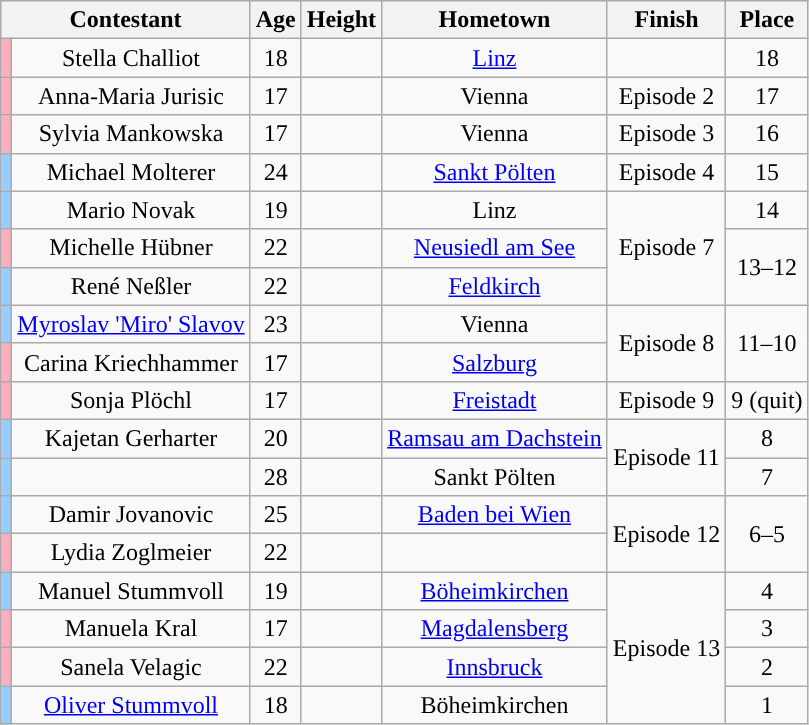<table class="wikitable sortable" style="text-align:center;">
<tr>
<th colspan="2">Contestant</th>
<th>Age</th>
<th>Height</th>
<th>Hometown</th>
<th>Finish</th>
<th>Place</th>
</tr>
<tr>
<td style="background:#faafbe"></td>
<td>Stella Challiot</td>
<td>18</td>
<td></td>
<td><a href='#'>Linz</a></td>
<td></td>
<td>18</td>
</tr>
<tr>
<td style="background:#faafbe"></td>
<td>Anna-Maria Jurisic</td>
<td>17</td>
<td></td>
<td>Vienna</td>
<td>Episode 2</td>
<td>17</td>
</tr>
<tr>
<td style="background:#faafbe"></td>
<td>Sylvia Mankowska</td>
<td>17</td>
<td></td>
<td>Vienna</td>
<td>Episode 3</td>
<td>16</td>
</tr>
<tr>
<td style="background:#9cf;"></td>
<td>Michael Molterer</td>
<td>24</td>
<td></td>
<td><a href='#'>Sankt Pölten</a></td>
<td>Episode 4</td>
<td>15</td>
</tr>
<tr>
<td style="background:#9cf;"></td>
<td>Mario Novak</td>
<td>19</td>
<td></td>
<td>Linz</td>
<td rowspan="3">Episode 7</td>
<td>14</td>
</tr>
<tr>
<td style="background:#faafbe"></td>
<td>Michelle Hübner</td>
<td>22</td>
<td></td>
<td><a href='#'>Neusiedl am See</a></td>
<td rowspan="2">13–12</td>
</tr>
<tr>
<td style="background:#9cf;"></td>
<td>René Neßler</td>
<td>22</td>
<td></td>
<td><a href='#'>Feldkirch</a></td>
</tr>
<tr>
<td style="background:#9cf;"></td>
<td><a href='#'>Myroslav 'Miro' Slavov</a></td>
<td>23</td>
<td></td>
<td>Vienna</td>
<td rowspan="2">Episode 8</td>
<td rowspan="2">11–10</td>
</tr>
<tr>
<td style="background:#faafbe"></td>
<td>Carina Kriechhammer</td>
<td>17</td>
<td></td>
<td><a href='#'>Salzburg</a></td>
</tr>
<tr>
<td style="background:#faafbe"></td>
<td>Sonja Plöchl</td>
<td>17</td>
<td></td>
<td><a href='#'>Freistadt</a></td>
<td>Episode 9</td>
<td>9 (quit)</td>
</tr>
<tr>
<td style="background:#9cf;"></td>
<td>Kajetan Gerharter</td>
<td>20</td>
<td></td>
<td><a href='#'>Ramsau am Dachstein</a></td>
<td rowspan="2">Episode 11</td>
<td>8</td>
</tr>
<tr>
<td style="background:#9cf;"></td>
<td></td>
<td>28</td>
<td></td>
<td>Sankt Pölten</td>
<td>7</td>
</tr>
<tr>
<td style="background:#9cf;"></td>
<td>Damir Jovanovic</td>
<td>25</td>
<td></td>
<td><a href='#'>Baden bei Wien</a></td>
<td rowspan=2>Episode 12</td>
<td rowspan="2">6–5</td>
</tr>
<tr>
<td style="background:#faafbe"></td>
<td>Lydia Zoglmeier</td>
<td>22</td>
<td></td>
<td></td>
</tr>
<tr>
<td style="background:#9cf;"></td>
<td>Manuel Stummvoll</td>
<td>19</td>
<td></td>
<td><a href='#'>Böheimkirchen</a></td>
<td rowspan="4">Episode 13</td>
<td>4</td>
</tr>
<tr>
<td style="background:#faafbe"></td>
<td>Manuela Kral</td>
<td>17</td>
<td></td>
<td><a href='#'>Magdalensberg</a></td>
<td>3</td>
</tr>
<tr>
<td style="background:#faafbe"></td>
<td>Sanela Velagic</td>
<td>22</td>
<td></td>
<td><a href='#'>Innsbruck</a></td>
<td>2</td>
</tr>
<tr>
<td style="background:#9cf;"></td>
<td><a href='#'>Oliver Stummvoll</a></td>
<td>18</td>
<td></td>
<td>Böheimkirchen</td>
<td>1</td>
</tr>
</table>
